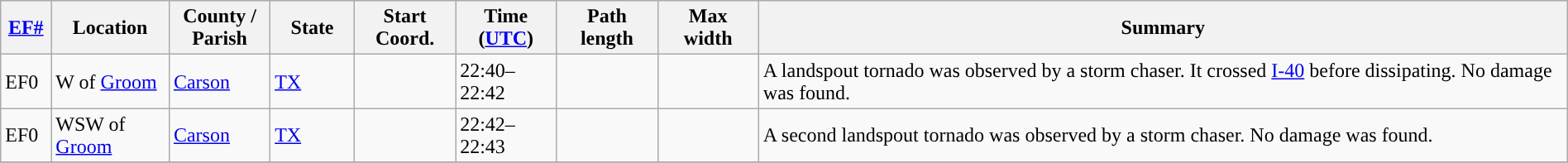<table class="wikitable sortable" style="width:100%;">
<tr>
<th scope="col"  style="width:3%; text-align:center;"><a href='#'>EF#</a></th>
<th scope="col"  style="width:7%; text-align:center;" class="unsortable">Location</th>
<th scope="col"  style="width:6%; text-align:center;" class="unsortable">County / Parish</th>
<th scope="col"  style="width:5%; text-align:center;">State</th>
<th scope="col"  style="width:6%; text-align:center;">Start Coord.</th>
<th scope="col"  style="width:6%; text-align:center;">Time (<a href='#'>UTC</a>)</th>
<th scope="col"  style="width:6%; text-align:center;">Path length</th>
<th scope="col"  style="width:6%; text-align:center;">Max width</th>
<th scope="col" class="unsortable" style="width:48%; text-align:center;">Summary</th>
</tr>
<tr>
<td>EF0</td>
<td>W of <a href='#'>Groom</a></td>
<td><a href='#'>Carson</a></td>
<td><a href='#'>TX</a></td>
<td></td>
<td>22:40–22:42</td>
<td></td>
<td></td>
<td>A landspout tornado was observed by a storm chaser. It crossed <a href='#'>I-40</a> before dissipating. No damage was found.</td>
</tr>
<tr>
<td>EF0</td>
<td>WSW of <a href='#'>Groom</a></td>
<td><a href='#'>Carson</a></td>
<td><a href='#'>TX</a></td>
<td></td>
<td>22:42–22:43</td>
<td></td>
<td></td>
<td>A second landspout tornado was observed by a storm chaser. No damage was found.</td>
</tr>
<tr>
</tr>
</table>
